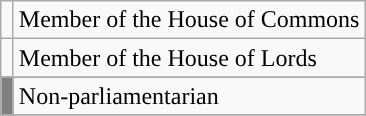<table class="wikitable">
<tr>
<td style="background: "></td>
<td>Member of the House of Commons</td>
</tr>
<tr>
<td style="background: "></td>
<td>Member of the House of Lords</td>
</tr>
<tr>
</tr>
<tr>
<td style="background: grey; width: 1px;"></td>
<td>Non-parliamentarian</td>
</tr>
<tr>
</tr>
</table>
